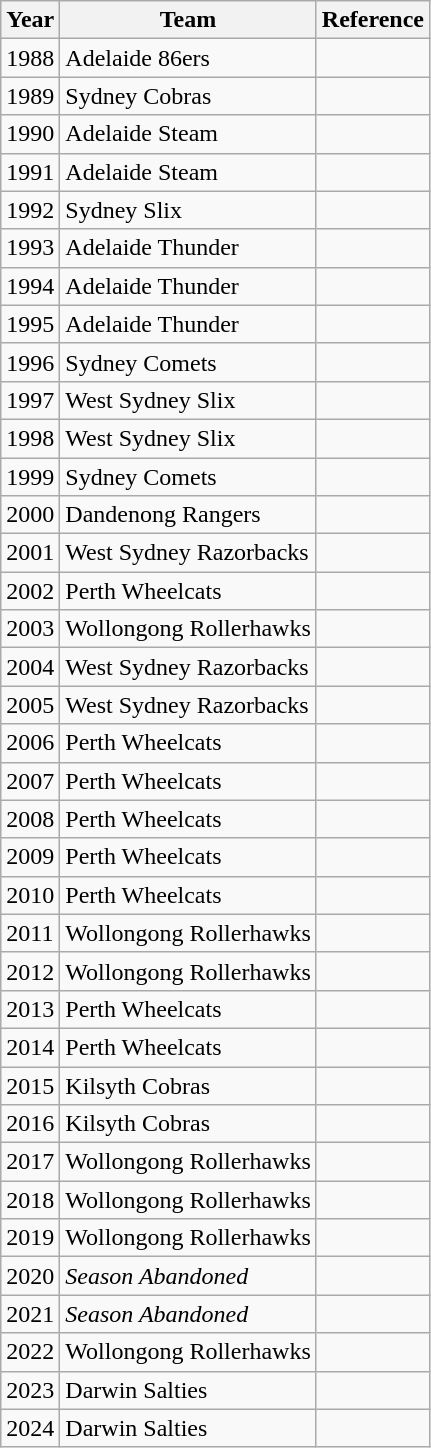<table class="wikitable">
<tr>
<th>Year</th>
<th>Team</th>
<th>Reference</th>
</tr>
<tr>
<td>1988</td>
<td>Adelaide 86ers</td>
<td></td>
</tr>
<tr>
<td>1989</td>
<td>Sydney Cobras</td>
<td></td>
</tr>
<tr>
<td>1990</td>
<td>Adelaide Steam</td>
<td></td>
</tr>
<tr>
<td>1991</td>
<td>Adelaide Steam</td>
<td></td>
</tr>
<tr>
<td>1992</td>
<td>Sydney Slix</td>
<td></td>
</tr>
<tr>
<td>1993</td>
<td>Adelaide Thunder</td>
<td></td>
</tr>
<tr>
<td>1994</td>
<td>Adelaide Thunder</td>
<td></td>
</tr>
<tr>
<td>1995</td>
<td>Adelaide Thunder</td>
<td></td>
</tr>
<tr>
<td>1996</td>
<td>Sydney Comets</td>
<td></td>
</tr>
<tr>
<td>1997</td>
<td>West Sydney Slix</td>
<td></td>
</tr>
<tr>
<td>1998</td>
<td>West Sydney Slix</td>
<td></td>
</tr>
<tr>
<td>1999</td>
<td>Sydney Comets</td>
<td></td>
</tr>
<tr>
<td>2000</td>
<td>Dandenong Rangers</td>
<td></td>
</tr>
<tr>
<td>2001</td>
<td>West Sydney Razorbacks</td>
<td></td>
</tr>
<tr>
<td>2002</td>
<td>Perth Wheelcats</td>
<td></td>
</tr>
<tr>
<td>2003</td>
<td>Wollongong Rollerhawks</td>
<td></td>
</tr>
<tr>
<td>2004</td>
<td>West Sydney Razorbacks</td>
<td></td>
</tr>
<tr>
<td>2005</td>
<td>West Sydney Razorbacks</td>
<td></td>
</tr>
<tr>
<td>2006</td>
<td>Perth Wheelcats</td>
<td></td>
</tr>
<tr>
<td>2007</td>
<td>Perth Wheelcats</td>
<td></td>
</tr>
<tr>
<td>2008</td>
<td>Perth Wheelcats</td>
<td></td>
</tr>
<tr>
<td>2009</td>
<td>Perth Wheelcats</td>
<td></td>
</tr>
<tr>
<td>2010</td>
<td>Perth Wheelcats</td>
<td></td>
</tr>
<tr>
<td>2011</td>
<td>Wollongong Rollerhawks</td>
<td></td>
</tr>
<tr>
<td>2012</td>
<td>Wollongong Rollerhawks</td>
<td></td>
</tr>
<tr>
<td>2013</td>
<td>Perth Wheelcats</td>
<td></td>
</tr>
<tr>
<td>2014</td>
<td>Perth Wheelcats</td>
<td></td>
</tr>
<tr>
<td>2015</td>
<td>Kilsyth Cobras</td>
<td></td>
</tr>
<tr>
<td>2016</td>
<td>Kilsyth Cobras</td>
<td></td>
</tr>
<tr>
<td>2017</td>
<td>Wollongong Rollerhawks</td>
<td></td>
</tr>
<tr>
<td>2018</td>
<td>Wollongong Rollerhawks</td>
<td></td>
</tr>
<tr>
<td>2019</td>
<td>Wollongong Rollerhawks</td>
<td></td>
</tr>
<tr>
<td>2020</td>
<td><em>Season Abandoned</em></td>
<td></td>
</tr>
<tr>
<td>2021</td>
<td><em>Season Abandoned</em></td>
<td></td>
</tr>
<tr>
<td>2022</td>
<td>Wollongong Rollerhawks</td>
<td></td>
</tr>
<tr>
<td>2023</td>
<td>Darwin Salties</td>
<td></td>
</tr>
<tr>
<td>2024</td>
<td>Darwin Salties</td>
<td></td>
</tr>
</table>
